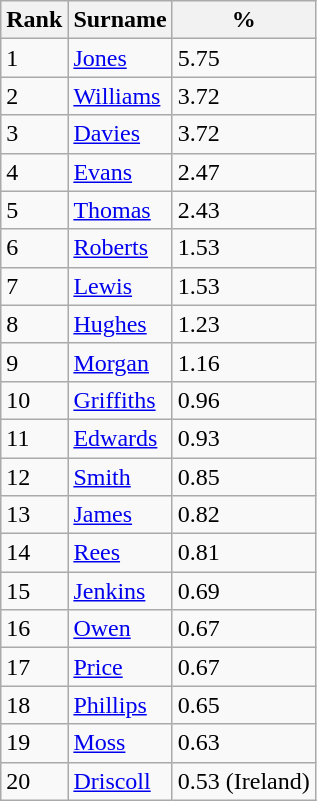<table class="wikitable">
<tr>
<th>Rank</th>
<th>Surname</th>
<th>%</th>
</tr>
<tr>
<td>1</td>
<td><a href='#'>Jones</a></td>
<td>5.75</td>
</tr>
<tr>
<td>2</td>
<td><a href='#'>Williams</a></td>
<td>3.72</td>
</tr>
<tr>
<td>3</td>
<td><a href='#'>Davies</a></td>
<td>3.72</td>
</tr>
<tr>
<td>4</td>
<td><a href='#'>Evans</a></td>
<td>2.47</td>
</tr>
<tr>
<td>5</td>
<td><a href='#'>Thomas</a></td>
<td>2.43</td>
</tr>
<tr>
<td>6</td>
<td><a href='#'>Roberts</a></td>
<td>1.53</td>
</tr>
<tr>
<td>7</td>
<td><a href='#'>Lewis</a></td>
<td>1.53</td>
</tr>
<tr>
<td>8</td>
<td><a href='#'>Hughes</a></td>
<td>1.23</td>
</tr>
<tr>
<td>9</td>
<td><a href='#'>Morgan</a></td>
<td>1.16</td>
</tr>
<tr>
<td>10</td>
<td><a href='#'>Griffiths</a></td>
<td>0.96</td>
</tr>
<tr>
<td>11</td>
<td><a href='#'>Edwards</a></td>
<td>0.93</td>
</tr>
<tr>
<td>12</td>
<td><a href='#'>Smith</a></td>
<td>0.85</td>
</tr>
<tr>
<td>13</td>
<td><a href='#'>James</a></td>
<td>0.82</td>
</tr>
<tr>
<td>14</td>
<td><a href='#'>Rees</a></td>
<td>0.81</td>
</tr>
<tr>
<td>15</td>
<td><a href='#'>Jenkins</a></td>
<td>0.69</td>
</tr>
<tr>
<td>16</td>
<td><a href='#'>Owen</a></td>
<td>0.67</td>
</tr>
<tr>
<td>17</td>
<td><a href='#'>Price</a></td>
<td>0.67</td>
</tr>
<tr>
<td>18</td>
<td><a href='#'>Phillips</a></td>
<td>0.65</td>
</tr>
<tr>
<td>19</td>
<td><a href='#'>Moss</a></td>
<td>0.63</td>
</tr>
<tr>
<td>20</td>
<td><a href='#'>Driscoll</a></td>
<td>0.53 (Ireland)</td>
</tr>
</table>
